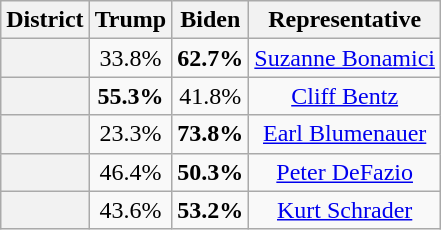<table class=wikitable>
<tr>
<th>District</th>
<th>Trump</th>
<th>Biden</th>
<th>Representative</th>
</tr>
<tr align=center>
<th></th>
<td>33.8%</td>
<td><strong>62.7%</strong></td>
<td><a href='#'>Suzanne Bonamici</a></td>
</tr>
<tr align=center>
<th></th>
<td><strong>55.3%</strong></td>
<td>41.8%</td>
<td><a href='#'>Cliff Bentz</a></td>
</tr>
<tr align=center>
<th></th>
<td>23.3%</td>
<td><strong>73.8%</strong></td>
<td><a href='#'>Earl Blumenauer</a></td>
</tr>
<tr align=center>
<th></th>
<td>46.4%</td>
<td><strong>50.3%</strong></td>
<td><a href='#'>Peter DeFazio</a></td>
</tr>
<tr align=center>
<th></th>
<td>43.6%</td>
<td><strong>53.2%</strong></td>
<td><a href='#'>Kurt Schrader</a></td>
</tr>
</table>
